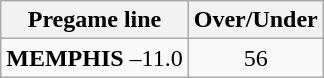<table class="wikitable">
<tr align="center">
<th style=>Pregame line</th>
<th style=>Over/Under</th>
</tr>
<tr align="center">
<td><strong>MEMPHIS</strong> –11.0</td>
<td>56</td>
</tr>
</table>
